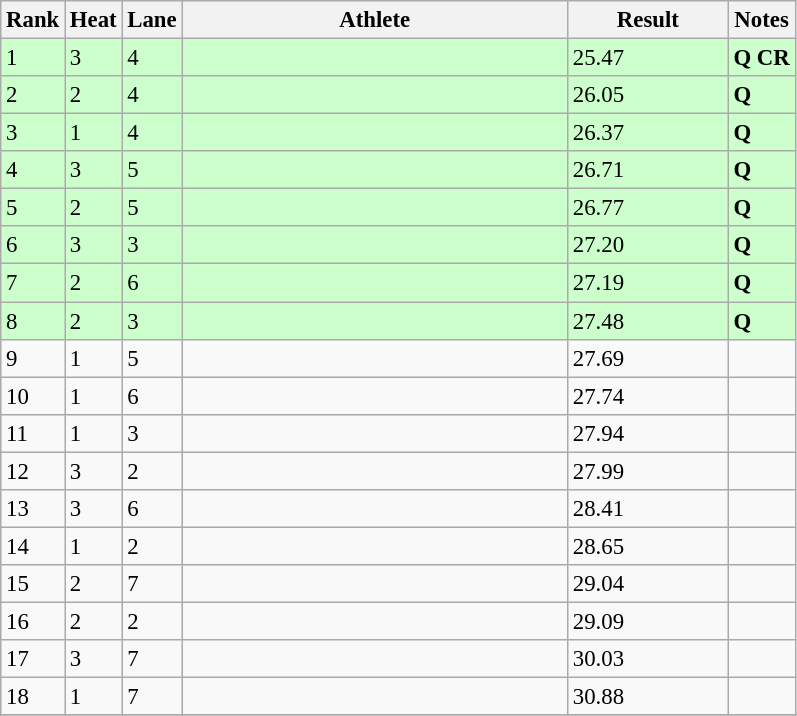<table class="wikitable" style="font-size:95%" style="width:35em;" style="text-align:center">
<tr>
<th>Rank</th>
<th>Heat</th>
<th>Lane</th>
<th width=250>Athlete</th>
<th width=100>Result</th>
<th>Notes</th>
</tr>
<tr bgcolor=ccffcc>
<td>1</td>
<td>3</td>
<td>4</td>
<td align=left></td>
<td>25.47</td>
<td><strong>Q CR</strong></td>
</tr>
<tr bgcolor=ccffcc>
<td>2</td>
<td>2</td>
<td>4</td>
<td align=left></td>
<td>26.05</td>
<td><strong>Q</strong></td>
</tr>
<tr bgcolor=ccffcc>
<td>3</td>
<td>1</td>
<td>4</td>
<td align=left></td>
<td>26.37</td>
<td><strong>Q</strong></td>
</tr>
<tr bgcolor=ccffcc>
<td>4</td>
<td>3</td>
<td>5</td>
<td align=left></td>
<td>26.71</td>
<td><strong>Q</strong></td>
</tr>
<tr bgcolor=ccffcc>
<td>5</td>
<td>2</td>
<td>5</td>
<td align=left></td>
<td>26.77</td>
<td><strong>Q</strong></td>
</tr>
<tr bgcolor=ccffcc>
<td>6</td>
<td>3</td>
<td>3</td>
<td align=left></td>
<td>27.20</td>
<td><strong>Q</strong></td>
</tr>
<tr bgcolor=ccffcc>
<td>7</td>
<td>2</td>
<td>6</td>
<td align=left></td>
<td>27.19</td>
<td><strong>Q</strong></td>
</tr>
<tr bgcolor=ccffcc>
<td>8</td>
<td>2</td>
<td>3</td>
<td align=left></td>
<td>27.48</td>
<td><strong>Q</strong></td>
</tr>
<tr>
<td>9</td>
<td>1</td>
<td>5</td>
<td align=left></td>
<td>27.69</td>
<td></td>
</tr>
<tr>
<td>10</td>
<td>1</td>
<td>6</td>
<td align=left></td>
<td>27.74</td>
<td></td>
</tr>
<tr>
<td>11</td>
<td>1</td>
<td>3</td>
<td align=left></td>
<td>27.94</td>
<td></td>
</tr>
<tr>
<td>12</td>
<td>3</td>
<td>2</td>
<td align=left></td>
<td>27.99</td>
<td></td>
</tr>
<tr>
<td>13</td>
<td>3</td>
<td>6</td>
<td align=left></td>
<td>28.41</td>
<td></td>
</tr>
<tr>
<td>14</td>
<td>1</td>
<td>2</td>
<td align=left></td>
<td>28.65</td>
<td></td>
</tr>
<tr>
<td>15</td>
<td>2</td>
<td>7</td>
<td align=left></td>
<td>29.04</td>
<td></td>
</tr>
<tr>
<td>16</td>
<td>2</td>
<td>2</td>
<td align=left></td>
<td>29.09</td>
<td></td>
</tr>
<tr>
<td>17</td>
<td>3</td>
<td>7</td>
<td align=left></td>
<td>30.03</td>
<td></td>
</tr>
<tr>
<td>18</td>
<td>1</td>
<td>7</td>
<td align=left></td>
<td>30.88</td>
<td></td>
</tr>
<tr>
</tr>
</table>
